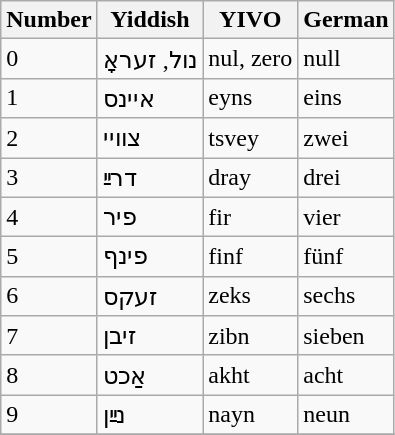<table class="wikitable zebra" style="float:left; margin-right:1em;">
<tr>
<th>Number</th>
<th>Yiddish</th>
<th>YIVO</th>
<th>German</th>
</tr>
<tr>
<td>0</td>
<td>נול, זעראָ</td>
<td>nul, zero</td>
<td>null</td>
</tr>
<tr>
<td>1</td>
<td>איינס</td>
<td>eyns</td>
<td>eins</td>
</tr>
<tr>
<td>2</td>
<td>צוויי</td>
<td>tsvey</td>
<td>zwei</td>
</tr>
<tr>
<td>3</td>
<td>דרײַ</td>
<td>dray</td>
<td>drei</td>
</tr>
<tr>
<td>4</td>
<td>פיר</td>
<td>fir</td>
<td>vier</td>
</tr>
<tr>
<td>5</td>
<td>פינף</td>
<td>finf</td>
<td>fünf</td>
</tr>
<tr>
<td>6</td>
<td>זעקס</td>
<td>zeks</td>
<td>sechs</td>
</tr>
<tr>
<td>7</td>
<td>זיבן</td>
<td>zibn</td>
<td>sieben</td>
</tr>
<tr>
<td>8</td>
<td>אַכט</td>
<td>akht</td>
<td>acht</td>
</tr>
<tr>
<td>9</td>
<td>נײַן</td>
<td>nayn</td>
<td>neun</td>
</tr>
<tr>
</tr>
</table>
